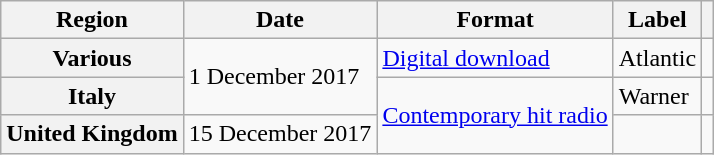<table class="wikitable plainrowheaders">
<tr>
<th scope="row">Region</th>
<th scope="row">Date</th>
<th scope="row">Format</th>
<th scope="row">Label</th>
<th scope="row"></th>
</tr>
<tr>
<th scope="row">Various</th>
<td rowspan="2">1 December 2017</td>
<td><a href='#'>Digital download</a></td>
<td>Atlantic</td>
<td></td>
</tr>
<tr>
<th scope="row">Italy</th>
<td rowspan="2"><a href='#'>Contemporary hit radio</a></td>
<td>Warner</td>
<td></td>
</tr>
<tr>
<th scope="row">United Kingdom</th>
<td>15 December 2017</td>
<td></td>
<td></td>
</tr>
</table>
